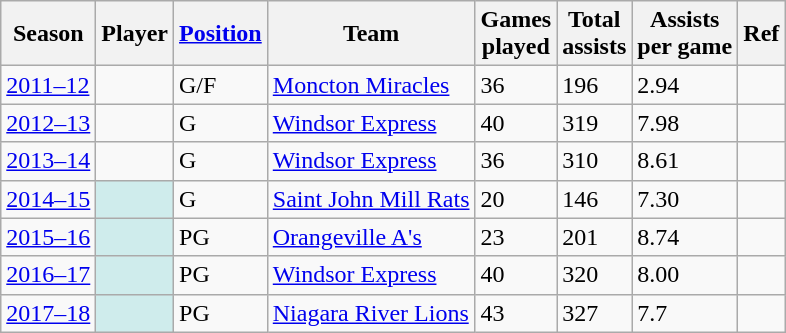<table class="wikitable sortable">
<tr>
<th scope="col">Season</th>
<th scope="col">Player</th>
<th scope="col"><a href='#'>Position</a></th>
<th scope="col">Team</th>
<th scope="col">Games<br>played</th>
<th scope="col">Total<br>assists</th>
<th scope="col">Assists<br> per game</th>
<th scope="col" class="unsortable">Ref</th>
</tr>
<tr>
<td><a href='#'>2011–12</a></td>
<td></td>
<td>G/F</td>
<td><a href='#'>Moncton Miracles</a></td>
<td>36</td>
<td>196</td>
<td>2.94</td>
<td align=center></td>
</tr>
<tr>
<td><a href='#'>2012–13</a></td>
<td></td>
<td>G</td>
<td><a href='#'>Windsor Express</a></td>
<td>40</td>
<td>319</td>
<td>7.98</td>
<td align=center></td>
</tr>
<tr>
<td><a href='#'>2013–14</a></td>
<td></td>
<td>G</td>
<td><a href='#'>Windsor Express</a></td>
<td>36</td>
<td>310</td>
<td>8.61</td>
<td align=center></td>
</tr>
<tr>
<td><a href='#'>2014–15</a></td>
<td style="background-color:#CFECEC"></td>
<td>G</td>
<td><a href='#'>Saint John Mill Rats</a></td>
<td>20</td>
<td>146</td>
<td>7.30</td>
<td align=center></td>
</tr>
<tr>
<td><a href='#'>2015–16</a></td>
<td style="background-color:#CFECEC"></td>
<td>PG</td>
<td><a href='#'>Orangeville A's</a></td>
<td>23</td>
<td>201</td>
<td>8.74</td>
<td align=center></td>
</tr>
<tr>
<td><a href='#'>2016–17</a></td>
<td style="background-color:#CFECEC"></td>
<td>PG</td>
<td><a href='#'>Windsor Express</a></td>
<td>40</td>
<td>320</td>
<td>8.00</td>
<td align=center></td>
</tr>
<tr>
<td><a href='#'>2017–18</a></td>
<td style="background-color:#CFECEC"></td>
<td>PG</td>
<td><a href='#'>Niagara River Lions</a></td>
<td>43</td>
<td>327</td>
<td>7.7</td>
<td align=center></td>
</tr>
</table>
